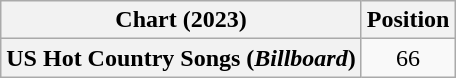<table class="wikitable plainrowheaders" style="text-align:center">
<tr>
<th scope="col">Chart (2023)</th>
<th scope="col">Position</th>
</tr>
<tr>
<th scope="row">US Hot Country Songs (<em>Billboard</em>)</th>
<td>66</td>
</tr>
</table>
